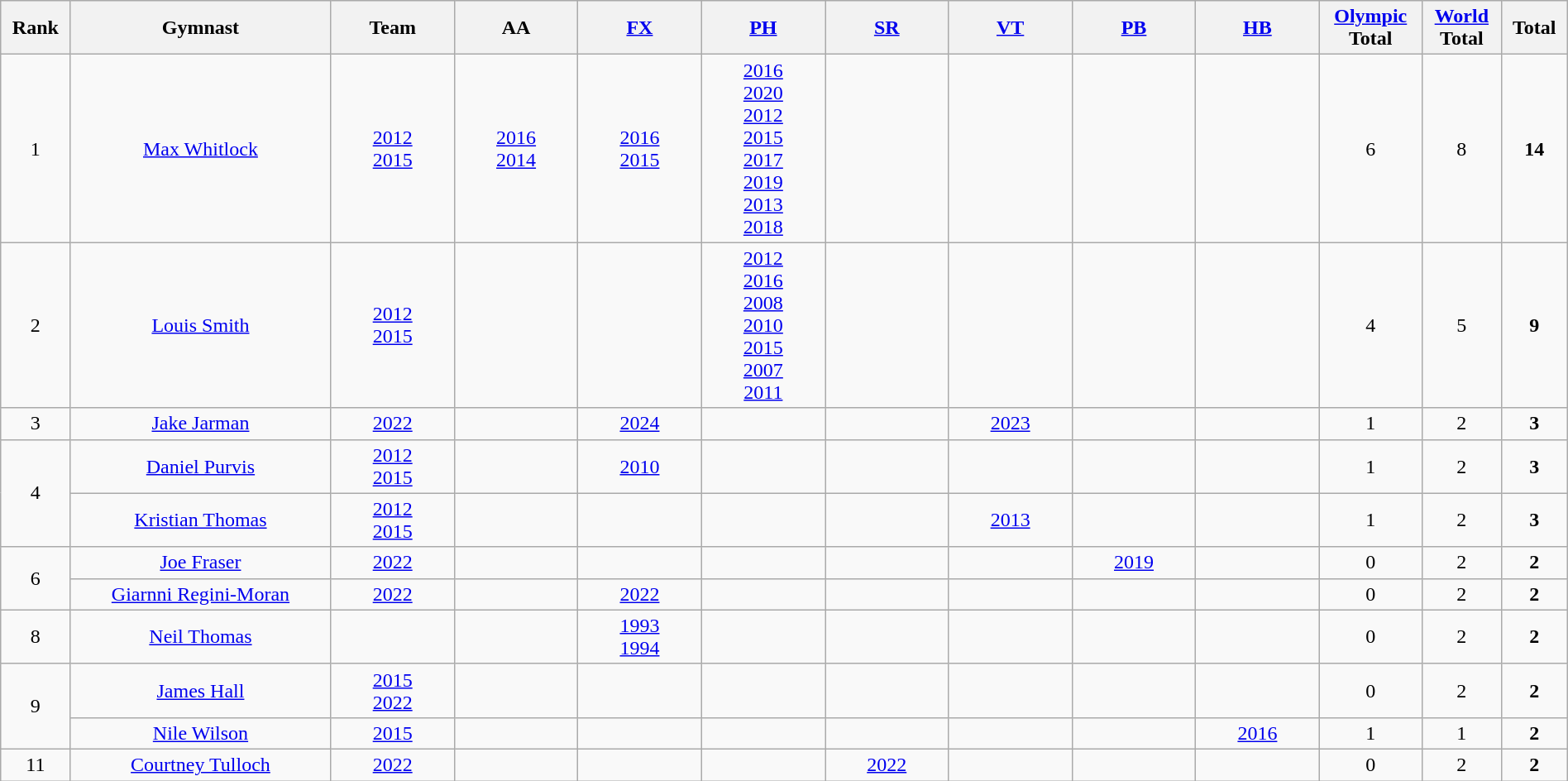<table class="wikitable sortable" width=100% style="text-align:center;">
<tr>
<th style="width:1.8em;">Rank</th>
<th style="width:10em;" class=unsortable>Gymnast</th>
<th style="width:4.5em;">Team</th>
<th style="width:4.5em;">AA</th>
<th style="width:4.5em;"><a href='#'>FX</a></th>
<th style="width:4.5em;"><a href='#'>PH</a></th>
<th style="width:4.5em;"><a href='#'>SR</a></th>
<th style="width:4.5em;"><a href='#'>VT</a></th>
<th style="width:4.5em;"><a href='#'>PB</a></th>
<th style="width:4.5em;"><a href='#'>HB</a></th>
<th style="width:1.8em;"><a href='#'>Olympic</a> Total</th>
<th style="width:1.8em;"><a href='#'>World</a> Total</th>
<th style="width:1.8em;">Total</th>
</tr>
<tr>
<td>1</td>
<td><a href='#'>Max Whitlock</a></td>
<td> <a href='#'>2012</a><br> <a href='#'>2015</a></td>
<td> <a href='#'>2016</a><br> <a href='#'>2014</a></td>
<td> <a href='#'>2016</a><br> <a href='#'>2015</a></td>
<td> <a href='#'>2016</a><br> <a href='#'>2020</a><br> <a href='#'>2012</a><br> <a href='#'>2015</a><br> <a href='#'>2017</a><br> <a href='#'>2019</a><br> <a href='#'>2013</a><br> <a href='#'>2018</a></td>
<td></td>
<td></td>
<td></td>
<td></td>
<td>6</td>
<td>8</td>
<td><strong>14</strong></td>
</tr>
<tr>
<td>2</td>
<td><a href='#'>Louis Smith</a></td>
<td> <a href='#'>2012</a><br> <a href='#'>2015</a></td>
<td></td>
<td></td>
<td> <a href='#'>2012</a><br> <a href='#'>2016</a><br> <a href='#'>2008</a><br> <a href='#'>2010</a><br> <a href='#'>2015</a><br> <a href='#'>2007</a><br> <a href='#'>2011</a></td>
<td></td>
<td></td>
<td></td>
<td></td>
<td>4</td>
<td>5</td>
<td><strong>9</strong></td>
</tr>
<tr>
<td>3</td>
<td><a href='#'>Jake Jarman</a></td>
<td> <a href='#'>2022</a></td>
<td></td>
<td> <a href='#'>2024</a></td>
<td></td>
<td></td>
<td> <a href='#'>2023</a></td>
<td></td>
<td></td>
<td>1</td>
<td>2</td>
<td><strong>3</strong></td>
</tr>
<tr>
<td rowspan="2">4</td>
<td><a href='#'>Daniel Purvis</a></td>
<td> <a href='#'>2012</a><br> <a href='#'>2015</a></td>
<td></td>
<td> <a href='#'>2010</a></td>
<td></td>
<td></td>
<td></td>
<td></td>
<td></td>
<td>1</td>
<td>2</td>
<td><strong>3</strong></td>
</tr>
<tr>
<td><a href='#'>Kristian Thomas</a></td>
<td> <a href='#'>2012</a><br> <a href='#'>2015</a></td>
<td></td>
<td></td>
<td></td>
<td></td>
<td> <a href='#'>2013</a></td>
<td></td>
<td></td>
<td>1</td>
<td>2</td>
<td><strong>3</strong></td>
</tr>
<tr>
<td rowspan="2">6</td>
<td><a href='#'>Joe Fraser</a></td>
<td> <a href='#'>2022</a></td>
<td></td>
<td></td>
<td></td>
<td></td>
<td></td>
<td> <a href='#'>2019</a></td>
<td></td>
<td>0</td>
<td>2</td>
<td><strong>2</strong></td>
</tr>
<tr>
<td><a href='#'>Giarnni Regini-Moran</a></td>
<td> <a href='#'>2022</a></td>
<td></td>
<td> <a href='#'>2022</a></td>
<td></td>
<td></td>
<td></td>
<td></td>
<td></td>
<td>0</td>
<td>2</td>
<td><strong>2</strong></td>
</tr>
<tr>
<td>8</td>
<td><a href='#'>Neil Thomas</a></td>
<td></td>
<td></td>
<td> <a href='#'>1993</a><br> <a href='#'>1994</a></td>
<td></td>
<td></td>
<td></td>
<td></td>
<td></td>
<td>0</td>
<td>2</td>
<td><strong>2</strong></td>
</tr>
<tr>
<td rowspan="2">9</td>
<td><a href='#'>James Hall</a></td>
<td> <a href='#'>2015</a><br> <a href='#'>2022</a></td>
<td></td>
<td></td>
<td></td>
<td></td>
<td></td>
<td></td>
<td></td>
<td>0</td>
<td>2</td>
<td><strong>2</strong></td>
</tr>
<tr>
<td><a href='#'>Nile Wilson</a></td>
<td> <a href='#'>2015</a></td>
<td></td>
<td></td>
<td></td>
<td></td>
<td></td>
<td></td>
<td> <a href='#'>2016</a></td>
<td>1</td>
<td>1</td>
<td><strong>2</strong></td>
</tr>
<tr>
<td>11</td>
<td><a href='#'>Courtney Tulloch</a></td>
<td> <a href='#'>2022</a></td>
<td></td>
<td></td>
<td></td>
<td> <a href='#'>2022</a></td>
<td></td>
<td></td>
<td></td>
<td>0</td>
<td>2</td>
<td><strong>2</strong></td>
</tr>
</table>
